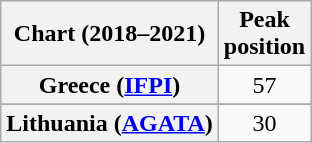<table class="wikitable sortable plainrowheaders" style="text-align:center;">
<tr>
<th>Chart (2018–2021)</th>
<th>Peak<br>position</th>
</tr>
<tr>
<th scope="row">Greece (<a href='#'>IFPI</a>)</th>
<td>57</td>
</tr>
<tr>
</tr>
<tr>
<th scope="row">Lithuania (<a href='#'>AGATA</a>)</th>
<td>30</td>
</tr>
</table>
